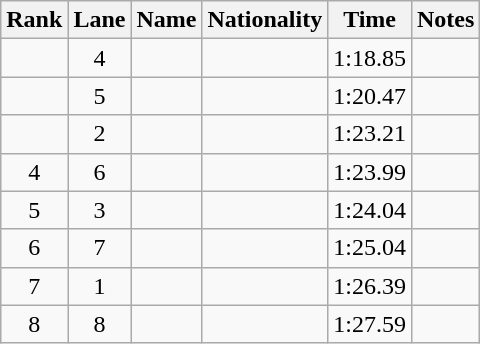<table class="wikitable sortable" style="text-align:center">
<tr>
<th>Rank</th>
<th>Lane</th>
<th>Name</th>
<th>Nationality</th>
<th>Time</th>
<th>Notes</th>
</tr>
<tr>
<td></td>
<td>4</td>
<td align=left></td>
<td align=left></td>
<td>1:18.85</td>
<td></td>
</tr>
<tr>
<td></td>
<td>5</td>
<td align=left></td>
<td align=left></td>
<td>1:20.47</td>
<td></td>
</tr>
<tr>
<td></td>
<td>2</td>
<td align=left></td>
<td align=left></td>
<td>1:23.21</td>
<td></td>
</tr>
<tr>
<td>4</td>
<td>6</td>
<td align=left></td>
<td align=left></td>
<td>1:23.99</td>
<td></td>
</tr>
<tr>
<td>5</td>
<td>3</td>
<td align=left></td>
<td align=left></td>
<td>1:24.04</td>
<td></td>
</tr>
<tr>
<td>6</td>
<td>7</td>
<td align=left></td>
<td align=left></td>
<td>1:25.04</td>
<td></td>
</tr>
<tr>
<td>7</td>
<td>1</td>
<td align=left></td>
<td align=left></td>
<td>1:26.39</td>
<td></td>
</tr>
<tr>
<td>8</td>
<td>8</td>
<td align=left></td>
<td align=left></td>
<td>1:27.59</td>
<td></td>
</tr>
</table>
